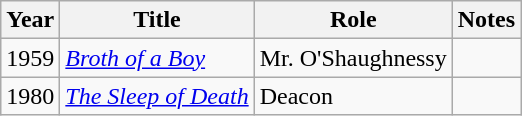<table class="wikitable">
<tr>
<th>Year</th>
<th>Title</th>
<th>Role</th>
<th>Notes</th>
</tr>
<tr>
<td>1959</td>
<td><em><a href='#'>Broth of a Boy</a></em></td>
<td>Mr. O'Shaughnessy</td>
<td></td>
</tr>
<tr>
<td>1980</td>
<td><em><a href='#'>The Sleep of Death</a></em></td>
<td>Deacon</td>
<td></td>
</tr>
</table>
